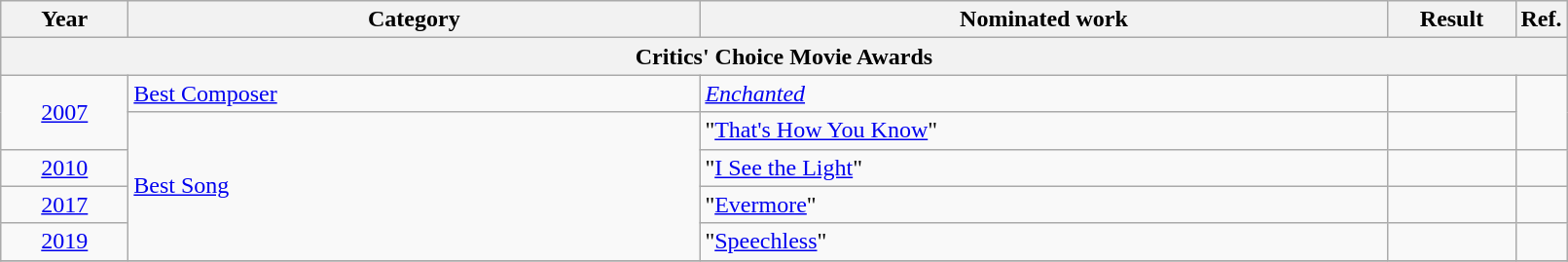<table class=wikitable>
<tr>
<th scope="col" style="width:5em;">Year</th>
<th scope="col" style="width:24em;">Category</th>
<th scope="col" style="width:29em;">Nominated work</th>
<th scope="col" style="width:5em;">Result</th>
<th>Ref.</th>
</tr>
<tr>
<th colspan=5>Critics' Choice Movie Awards</th>
</tr>
<tr>
<td style="text-align:center;", rowspan="2"><a href='#'>2007</a></td>
<td><a href='#'>Best Composer</a></td>
<td><em><a href='#'>Enchanted</a></em></td>
<td></td>
<td rowspan="2"></td>
</tr>
<tr>
<td rowspan="4"><a href='#'>Best Song</a></td>
<td>"<a href='#'>That's How You Know</a>"  <br> </td>
<td></td>
</tr>
<tr>
<td style="text-align:center;"><a href='#'>2010</a></td>
<td>"<a href='#'>I See the Light</a>"  <br> </td>
<td></td>
<td></td>
</tr>
<tr>
<td style="text-align:center;"><a href='#'>2017</a></td>
<td>"<a href='#'>Evermore</a>"  <br> </td>
<td></td>
<td></td>
</tr>
<tr>
<td style="text-align:center;"><a href='#'>2019</a></td>
<td>"<a href='#'>Speechless</a>"  <br> </td>
<td></td>
<td></td>
</tr>
<tr>
</tr>
</table>
